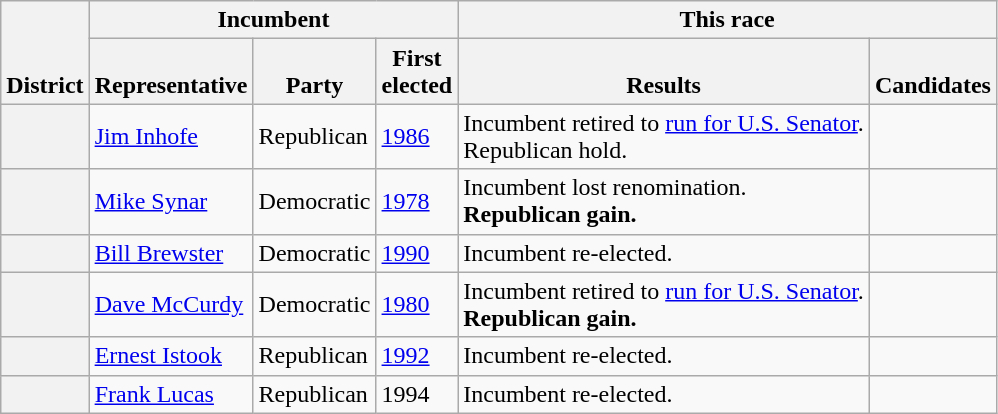<table class=wikitable>
<tr valign=bottom>
<th rowspan=2>District</th>
<th colspan=3>Incumbent</th>
<th colspan=2>This race</th>
</tr>
<tr valign=bottom>
<th>Representative</th>
<th>Party</th>
<th>First<br>elected</th>
<th>Results</th>
<th>Candidates</th>
</tr>
<tr>
<th></th>
<td><a href='#'>Jim Inhofe</a></td>
<td>Republican</td>
<td><a href='#'>1986</a></td>
<td>Incumbent retired to <a href='#'>run for U.S. Senator</a>.<br>Republican hold.</td>
<td nowrap></td>
</tr>
<tr>
<th></th>
<td><a href='#'>Mike Synar</a></td>
<td>Democratic</td>
<td><a href='#'>1978</a></td>
<td>Incumbent lost renomination.<br><strong>Republican gain.</strong></td>
<td nowrap></td>
</tr>
<tr>
<th></th>
<td><a href='#'>Bill Brewster</a></td>
<td>Democratic</td>
<td><a href='#'>1990</a></td>
<td>Incumbent re-elected.</td>
<td nowrap></td>
</tr>
<tr>
<th></th>
<td><a href='#'>Dave McCurdy</a></td>
<td>Democratic</td>
<td><a href='#'>1980</a></td>
<td>Incumbent retired to <a href='#'>run for U.S. Senator</a>.<br><strong>Republican gain.</strong></td>
<td nowrap></td>
</tr>
<tr>
<th></th>
<td><a href='#'>Ernest Istook</a></td>
<td>Republican</td>
<td><a href='#'>1992</a></td>
<td>Incumbent re-elected.</td>
<td nowrap></td>
</tr>
<tr>
<th></th>
<td><a href='#'>Frank Lucas</a></td>
<td>Republican</td>
<td>1994</td>
<td>Incumbent re-elected.</td>
<td nowrap></td>
</tr>
</table>
